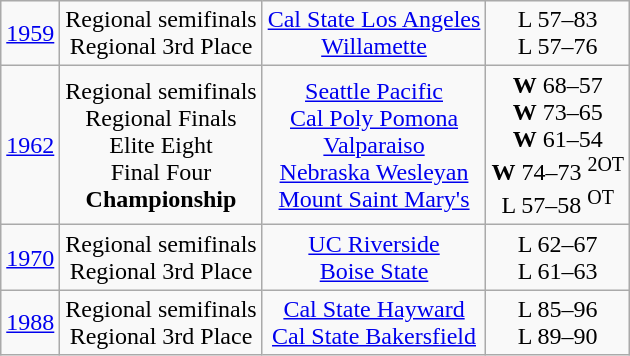<table class=wikitable style="text-align:center">
<tr>
<td><a href='#'>1959</a></td>
<td>Regional semifinals<br>Regional 3rd Place</td>
<td><a href='#'>Cal State Los Angeles</a><br><a href='#'>Willamette</a></td>
<td>L 57–83<br>L 57–76</td>
</tr>
<tr>
<td><a href='#'>1962</a></td>
<td>Regional semifinals<br>Regional Finals<br>Elite Eight<br>Final Four<br><strong>Championship</strong></td>
<td><a href='#'>Seattle Pacific</a><br><a href='#'>Cal Poly Pomona</a><br><a href='#'>Valparaiso</a><br><a href='#'>Nebraska Wesleyan</a><br><a href='#'>Mount Saint Mary's</a></td>
<td><strong>W</strong> 68–57<br><strong>W</strong> 73–65<br><strong>W</strong> 61–54<br><strong>W</strong> 74–73 <sup>2OT</sup><br>L 57–58 <sup>OT</sup></td>
</tr>
<tr>
<td><a href='#'>1970</a></td>
<td>Regional semifinals<br>Regional 3rd Place</td>
<td><a href='#'>UC Riverside</a><br><a href='#'>Boise State</a></td>
<td>L 62–67<br>L 61–63</td>
</tr>
<tr>
<td><a href='#'>1988</a></td>
<td>Regional semifinals<br>Regional 3rd Place</td>
<td><a href='#'>Cal State Hayward</a><br><a href='#'>Cal State Bakersfield</a></td>
<td>L 85–96<br>L 89–90</td>
</tr>
</table>
